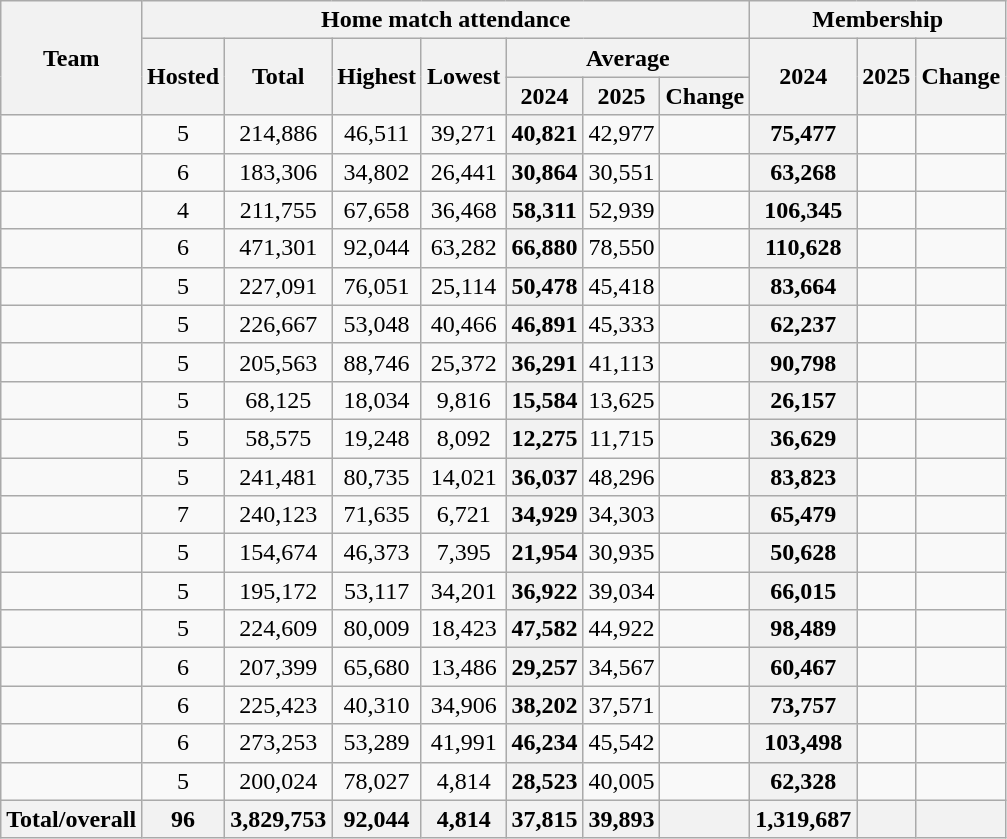<table class="wikitable plainrowheaders sortable" style=text-align:center>
<tr>
<th rowspan=3>Team</th>
<th colspan=7>Home match attendance</th>
<th colspan=3>Membership</th>
</tr>
<tr>
<th rowspan=2 class=unsortable>Hosted</th>
<th rowspan=2>Total</th>
<th rowspan=2>Highest</th>
<th rowspan=2>Lowest</th>
<th colspan=3>Average</th>
<th rowspan=2>2024</th>
<th rowspan=2>2025</th>
<th rowspan=2>Change</th>
</tr>
<tr>
<th>2024</th>
<th>2025</th>
<th>Change</th>
</tr>
<tr>
<td align=left></td>
<td>5</td>
<td>214,886</td>
<td>46,511</td>
<td>39,271</td>
<th scope=row style=text-align:center>40,821</th>
<td>42,977</td>
<td></td>
<th scope=row style=text-align:center>75,477</th>
<td></td>
<td></td>
</tr>
<tr>
<td align=left></td>
<td>6</td>
<td>183,306</td>
<td>34,802</td>
<td>26,441</td>
<th scope=row style=text-align:center>30,864</th>
<td>30,551</td>
<td></td>
<th scope=row style=text-align:center>63,268</th>
<td></td>
<td></td>
</tr>
<tr>
<td align=left></td>
<td>4</td>
<td>211,755</td>
<td>67,658</td>
<td>36,468</td>
<th scope=row style=text-align:center>58,311</th>
<td>52,939</td>
<td></td>
<th scope=row style=text-align:center>106,345</th>
<td></td>
<td></td>
</tr>
<tr>
<td align=left></td>
<td>6</td>
<td>471,301</td>
<td>92,044</td>
<td>63,282</td>
<th scope=row style=text-align:center>66,880</th>
<td>78,550</td>
<td></td>
<th scope=row style=text-align:center>110,628</th>
<td></td>
<td></td>
</tr>
<tr>
<td align=left></td>
<td>5</td>
<td>227,091</td>
<td>76,051</td>
<td>25,114</td>
<th scope=row style=text-align:center>50,478</th>
<td>45,418</td>
<td></td>
<th scope=row style=text-align:center>83,664</th>
<td></td>
<td></td>
</tr>
<tr>
<td align=left></td>
<td>5</td>
<td>226,667</td>
<td>53,048</td>
<td>40,466</td>
<th scope=row style=text-align:center>46,891</th>
<td>45,333</td>
<td></td>
<th scope=row style=text-align:center>62,237</th>
<td></td>
<td></td>
</tr>
<tr>
<td align=left></td>
<td>5</td>
<td>205,563</td>
<td>88,746</td>
<td>25,372</td>
<th scope=row style=text-align:center>36,291</th>
<td>41,113</td>
<td></td>
<th scope=row style=text-align:center>90,798</th>
<td></td>
<td></td>
</tr>
<tr>
<td align=left></td>
<td>5</td>
<td>68,125</td>
<td>18,034</td>
<td>9,816</td>
<th scope=row style=text-align:center>15,584</th>
<td>13,625</td>
<td></td>
<th scope=row style=text-align:center>26,157</th>
<td></td>
<td></td>
</tr>
<tr>
<td align=left></td>
<td>5</td>
<td>58,575</td>
<td>19,248</td>
<td>8,092</td>
<th scope=row style=text-align:center>12,275</th>
<td>11,715</td>
<td></td>
<th scope=row style=text-align:center>36,629</th>
<td></td>
<td></td>
</tr>
<tr>
<td align=left></td>
<td>5</td>
<td>241,481</td>
<td>80,735</td>
<td>14,021</td>
<th scope=row style=text-align:center>36,037</th>
<td>48,296</td>
<td></td>
<th scope=row style=text-align:center>83,823</th>
<td></td>
<td></td>
</tr>
<tr>
<td align=left></td>
<td>7</td>
<td>240,123</td>
<td>71,635</td>
<td>6,721</td>
<th scope=row style=text-align:center>34,929</th>
<td>34,303</td>
<td></td>
<th scope=row style=text-align:center>65,479</th>
<td></td>
<td></td>
</tr>
<tr>
<td align=left></td>
<td>5</td>
<td>154,674</td>
<td>46,373</td>
<td>7,395</td>
<th scope=row style=text-align:center>21,954</th>
<td>30,935</td>
<td></td>
<th scope=row style=text-align:center>50,628</th>
<td></td>
<td></td>
</tr>
<tr>
<td align=left></td>
<td>5</td>
<td>195,172</td>
<td>53,117</td>
<td>34,201</td>
<th scope=row style=text-align:center>36,922</th>
<td>39,034</td>
<td></td>
<th scope=row style=text-align:center>66,015</th>
<td></td>
<td></td>
</tr>
<tr>
<td align=left></td>
<td>5</td>
<td>224,609</td>
<td>80,009</td>
<td>18,423</td>
<th scope=row style=text-align:center>47,582</th>
<td>44,922</td>
<td></td>
<th scope=row style=text-align:center>98,489</th>
<td></td>
<td></td>
</tr>
<tr>
<td align=left></td>
<td>6</td>
<td>207,399</td>
<td>65,680</td>
<td>13,486</td>
<th scope=row style=text-align:center>29,257</th>
<td>34,567</td>
<td></td>
<th scope=row style=text-align:center>60,467</th>
<td></td>
<td></td>
</tr>
<tr>
<td align=left></td>
<td>6</td>
<td>225,423</td>
<td>40,310</td>
<td>34,906</td>
<th scope=row style=text-align:center>38,202</th>
<td>37,571</td>
<td></td>
<th scope=row style=text-align:center>73,757</th>
<td></td>
<td></td>
</tr>
<tr>
<td align=left></td>
<td>6</td>
<td>273,253</td>
<td>53,289</td>
<td>41,991</td>
<th scope=row style=text-align:center>46,234</th>
<td>45,542</td>
<td></td>
<th scope=row style=text-align:center>103,498</th>
<td></td>
<td></td>
</tr>
<tr>
<td align=left></td>
<td>5</td>
<td>200,024</td>
<td>78,027</td>
<td>4,814</td>
<th scope=row style=text-align:center>28,523</th>
<td>40,005</td>
<td></td>
<th scope=row style=text-align:center>62,328</th>
<td></td>
<td></td>
</tr>
<tr class=sortbottom>
<th>Total/overall</th>
<th>96</th>
<th>3,829,753</th>
<th>92,044</th>
<th>4,814</th>
<th>37,815</th>
<th>39,893</th>
<th></th>
<th>1,319,687</th>
<th></th>
<th></th>
</tr>
</table>
